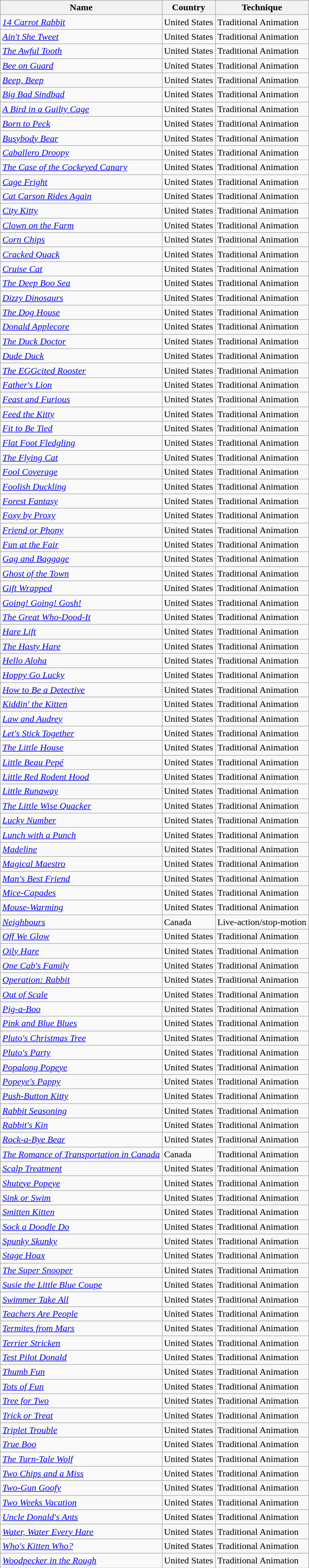<table class="wikitable sortable">
<tr>
<th>Name</th>
<th>Country</th>
<th>Technique</th>
</tr>
<tr>
<td><em><a href='#'>14 Carrot Rabbit</a></em></td>
<td>United States</td>
<td>Traditional Animation</td>
</tr>
<tr>
<td><em><a href='#'>Ain't She Tweet</a></em></td>
<td>United States</td>
<td>Traditional Animation</td>
</tr>
<tr>
<td><em><a href='#'>The Awful Tooth</a></em></td>
<td>United States</td>
<td>Traditional Animation</td>
</tr>
<tr>
<td><em><a href='#'>Bee on Guard</a></em></td>
<td>United States</td>
<td>Traditional Animation</td>
</tr>
<tr>
<td><em><a href='#'>Beep, Beep</a></em></td>
<td>United States</td>
<td>Traditional Animation</td>
</tr>
<tr>
<td><em><a href='#'>Big Bad Sindbad</a></em></td>
<td>United States</td>
<td>Traditional Animation</td>
</tr>
<tr>
<td><em><a href='#'>A Bird in a Guilty Cage</a></em></td>
<td>United States</td>
<td>Traditional Animation</td>
</tr>
<tr>
<td><em><a href='#'>Born to Peck</a></em></td>
<td>United States</td>
<td>Traditional Animation</td>
</tr>
<tr>
<td><em><a href='#'>Busybody Bear</a></em></td>
<td>United States</td>
<td>Traditional Animation</td>
</tr>
<tr>
<td><em><a href='#'>Caballero Droopy</a></em></td>
<td>United States</td>
<td>Traditional Animation</td>
</tr>
<tr>
<td><em><a href='#'>The Case of the Cockeyed Canary</a></em></td>
<td>United States</td>
<td>Traditional Animation</td>
</tr>
<tr>
<td><em><a href='#'>Cage Fright</a></em></td>
<td>United States</td>
<td>Traditional Animation</td>
</tr>
<tr>
<td><em><a href='#'>Cat Carson Rides Again</a></em></td>
<td>United States</td>
<td>Traditional Animation</td>
</tr>
<tr>
<td><em><a href='#'>City Kitty</a></em></td>
<td>United States</td>
<td>Traditional Animation</td>
</tr>
<tr>
<td><em><a href='#'>Clown on the Farm</a></em></td>
<td>United States</td>
<td>Traditional Animation</td>
</tr>
<tr>
<td><em><a href='#'>Corn Chips</a></em></td>
<td>United States</td>
<td>Traditional Animation</td>
</tr>
<tr>
<td><em><a href='#'>Cracked Quack</a></em></td>
<td>United States</td>
<td>Traditional Animation</td>
</tr>
<tr>
<td><em><a href='#'>Cruise Cat</a></em></td>
<td>United States</td>
<td>Traditional Animation</td>
</tr>
<tr>
<td><em><a href='#'>The Deep Boo Sea</a></em></td>
<td>United States</td>
<td>Traditional Animation</td>
</tr>
<tr>
<td><em><a href='#'>Dizzy Dinosaurs</a></em></td>
<td>United States</td>
<td>Traditional Animation</td>
</tr>
<tr>
<td><em><a href='#'>The Dog House</a></em></td>
<td>United States</td>
<td>Traditional Animation</td>
</tr>
<tr>
<td><em><a href='#'>Donald Applecore</a></em></td>
<td>United States</td>
<td>Traditional Animation</td>
</tr>
<tr>
<td><em><a href='#'>The Duck Doctor</a></em></td>
<td>United States</td>
<td>Traditional Animation</td>
</tr>
<tr>
<td><em><a href='#'>Dude Duck</a></em></td>
<td>United States</td>
<td>Traditional Animation</td>
</tr>
<tr>
<td><em><a href='#'>The EGGcited Rooster</a></em></td>
<td>United States</td>
<td>Traditional Animation</td>
</tr>
<tr>
<td><em><a href='#'>Father's Lion</a></em></td>
<td>United States</td>
<td>Traditional Animation</td>
</tr>
<tr>
<td><em><a href='#'>Feast and Furious</a></em></td>
<td>United States</td>
<td>Traditional Animation</td>
</tr>
<tr>
<td><em><a href='#'>Feed the Kitty</a></em></td>
<td>United States</td>
<td>Traditional Animation</td>
</tr>
<tr>
<td><em><a href='#'>Fit to Be Tied</a></em></td>
<td>United States</td>
<td>Traditional Animation</td>
</tr>
<tr>
<td><em><a href='#'>Flat Foot Fledgling</a></em></td>
<td>United States</td>
<td>Traditional Animation</td>
</tr>
<tr>
<td><em><a href='#'>The Flying Cat</a></em></td>
<td>United States</td>
<td>Traditional Animation</td>
</tr>
<tr>
<td><em><a href='#'>Fool Coverage</a></em></td>
<td>United States</td>
<td>Traditional Animation</td>
</tr>
<tr>
<td><em><a href='#'>Foolish Duckling</a></em></td>
<td>United States</td>
<td>Traditional Animation</td>
</tr>
<tr>
<td><em><a href='#'>Forest Fantasy</a></em></td>
<td>United States</td>
<td>Traditional Animation</td>
</tr>
<tr>
<td><em><a href='#'>Foxy by Proxy</a></em></td>
<td>United States</td>
<td>Traditional Animation</td>
</tr>
<tr>
<td><em><a href='#'>Friend or Phony</a></em></td>
<td>United States</td>
<td>Traditional Animation</td>
</tr>
<tr>
<td><em><a href='#'>Fun at the Fair</a></em></td>
<td>United States</td>
<td>Traditional Animation</td>
</tr>
<tr>
<td><em><a href='#'>Gag and Baggage</a></em></td>
<td>United States</td>
<td>Traditional Animation</td>
</tr>
<tr>
<td><em><a href='#'>Ghost of the Town</a></em></td>
<td>United States</td>
<td>Traditional Animation</td>
</tr>
<tr>
<td><em><a href='#'>Gift Wrapped</a></em></td>
<td>United States</td>
<td>Traditional Animation</td>
</tr>
<tr>
<td><em><a href='#'>Going! Going! Gosh!</a></em></td>
<td>United States</td>
<td>Traditional Animation</td>
</tr>
<tr>
<td><em><a href='#'>The Great Who-Dood-It</a></em></td>
<td>United States</td>
<td>Traditional Animation</td>
</tr>
<tr>
<td><em><a href='#'>Hare Lift</a></em></td>
<td>United States</td>
<td>Traditional Animation</td>
</tr>
<tr>
<td><em><a href='#'>The Hasty Hare</a></em></td>
<td>United States</td>
<td>Traditional Animation</td>
</tr>
<tr>
<td><em><a href='#'>Hello Aloha</a></em></td>
<td>United States</td>
<td>Traditional Animation</td>
</tr>
<tr>
<td><em><a href='#'>Hoppy Go Lucky</a></em></td>
<td>United States</td>
<td>Traditional Animation</td>
</tr>
<tr>
<td><em><a href='#'>How to Be a Detective</a></em></td>
<td>United States</td>
<td>Traditional Animation</td>
</tr>
<tr>
<td><em><a href='#'>Kiddin' the Kitten</a></em></td>
<td>United States</td>
<td>Traditional Animation</td>
</tr>
<tr>
<td><em><a href='#'>Law and Audrey</a></em></td>
<td>United States</td>
<td>Traditional Animation</td>
</tr>
<tr>
<td><em><a href='#'>Let's Stick Together</a></em></td>
<td>United States</td>
<td>Traditional Animation</td>
</tr>
<tr>
<td><em><a href='#'>The Little House</a></em></td>
<td>United States</td>
<td>Traditional Animation</td>
</tr>
<tr>
<td><em><a href='#'>Little Beau Pepé</a></em></td>
<td>United States</td>
<td>Traditional Animation</td>
</tr>
<tr>
<td><em><a href='#'>Little Red Rodent Hood</a></em></td>
<td>United States</td>
<td>Traditional Animation</td>
</tr>
<tr>
<td><em><a href='#'>Little Runaway</a></em></td>
<td>United States</td>
<td>Traditional Animation</td>
</tr>
<tr>
<td><em><a href='#'>The Little Wise Quacker</a></em></td>
<td>United States</td>
<td>Traditional Animation</td>
</tr>
<tr>
<td><em><a href='#'>Lucky Number</a></em></td>
<td>United States</td>
<td>Traditional Animation</td>
</tr>
<tr>
<td><em><a href='#'>Lunch with a Punch</a></em></td>
<td>United States</td>
<td>Traditional Animation</td>
</tr>
<tr>
<td><em><a href='#'>Madeline</a></em></td>
<td>United States</td>
<td>Traditional Animation</td>
</tr>
<tr>
<td><em><a href='#'>Magical Maestro</a></em></td>
<td>United States</td>
<td>Traditional Animation</td>
</tr>
<tr>
<td><em><a href='#'>Man's Best Friend</a></em></td>
<td>United States</td>
<td>Traditional Animation</td>
</tr>
<tr>
<td><em><a href='#'>Mice-Capades</a></em></td>
<td>United States</td>
<td>Traditional Animation</td>
</tr>
<tr>
<td><em><a href='#'>Mouse-Warming</a></em></td>
<td>United States</td>
<td>Traditional Animation</td>
</tr>
<tr>
<td><em><a href='#'>Neighbours</a></em></td>
<td>Canada</td>
<td>Live-action/stop-motion</td>
</tr>
<tr>
<td><em><a href='#'>Off We Glow</a></em></td>
<td>United States</td>
<td>Traditional Animation</td>
</tr>
<tr>
<td><em><a href='#'>Oily Hare</a></em></td>
<td>United States</td>
<td>Traditional Animation</td>
</tr>
<tr>
<td><em><a href='#'>One Cab's Family</a></em></td>
<td>United States</td>
<td>Traditional Animation</td>
</tr>
<tr>
<td><em><a href='#'>Operation: Rabbit</a></em></td>
<td>United States</td>
<td>Traditional Animation</td>
</tr>
<tr>
<td><em><a href='#'>Out of Scale</a></em></td>
<td>United States</td>
<td>Traditional Animation</td>
</tr>
<tr>
<td><em><a href='#'>Pig-a-Boo</a></em></td>
<td>United States</td>
<td>Traditional Animation</td>
</tr>
<tr>
<td><em><a href='#'>Pink and Blue Blues</a></em></td>
<td>United States</td>
<td>Traditional Animation</td>
</tr>
<tr>
<td><em><a href='#'>Pluto's Christmas Tree</a></em></td>
<td>United States</td>
<td>Traditional Animation</td>
</tr>
<tr>
<td><em><a href='#'>Pluto's Party</a></em></td>
<td>United States</td>
<td>Traditional Animation</td>
</tr>
<tr>
<td><em><a href='#'>Popalong Popeye</a></em></td>
<td>United States</td>
<td>Traditional Animation</td>
</tr>
<tr>
<td><em><a href='#'>Popeye's Pappy</a></em></td>
<td>United States</td>
<td>Traditional Animation</td>
</tr>
<tr>
<td><em><a href='#'>Push-Button Kitty</a></em></td>
<td>United States</td>
<td>Traditional Animation</td>
</tr>
<tr>
<td><em><a href='#'>Rabbit Seasoning</a></em></td>
<td>United States</td>
<td>Traditional Animation</td>
</tr>
<tr>
<td><em><a href='#'>Rabbit's Kin</a></em></td>
<td>United States</td>
<td>Traditional Animation</td>
</tr>
<tr>
<td><em><a href='#'>Rock-a-Bye Bear</a></em></td>
<td>United States</td>
<td>Traditional Animation</td>
</tr>
<tr>
<td><em><a href='#'>The Romance of Transportation in Canada</a></em></td>
<td>Canada</td>
<td>Traditional Animation</td>
</tr>
<tr>
<td><em><a href='#'>Scalp Treatment</a></em></td>
<td>United States</td>
<td>Traditional Animation</td>
</tr>
<tr>
<td><em><a href='#'>Shuteye Popeye</a></em></td>
<td>United States</td>
<td>Traditional Animation</td>
</tr>
<tr>
<td><em><a href='#'>Sink or Swim</a></em></td>
<td>United States</td>
<td>Traditional Animation</td>
</tr>
<tr>
<td><em><a href='#'>Smitten Kitten</a></em></td>
<td>United States</td>
<td>Traditional Animation</td>
</tr>
<tr>
<td><em><a href='#'>Sock a Doodle Do</a></em></td>
<td>United States</td>
<td>Traditional Animation</td>
</tr>
<tr>
<td><em><a href='#'>Spunky Skunky</a></em></td>
<td>United States</td>
<td>Traditional Animation</td>
</tr>
<tr>
<td><em><a href='#'>Stage Hoax</a></em></td>
<td>United States</td>
<td>Traditional Animation</td>
</tr>
<tr>
<td><em><a href='#'>The Super Snooper</a></em></td>
<td>United States</td>
<td>Traditional Animation</td>
</tr>
<tr>
<td><em><a href='#'>Susie the Little Blue Coupe</a></em></td>
<td>United States</td>
<td>Traditional Animation</td>
</tr>
<tr>
<td><em><a href='#'>Swimmer Take All</a></em></td>
<td>United States</td>
<td>Traditional Animation</td>
</tr>
<tr>
<td><em><a href='#'>Teachers Are People</a></em></td>
<td>United States</td>
<td>Traditional Animation</td>
</tr>
<tr>
<td><em><a href='#'>Termites from Mars</a></em></td>
<td>United States</td>
<td>Traditional Animation</td>
</tr>
<tr>
<td><em><a href='#'>Terrier Stricken</a></em></td>
<td>United States</td>
<td>Traditional Animation</td>
</tr>
<tr>
<td><em><a href='#'>Test Pilot Donald</a></em></td>
<td>United States</td>
<td>Traditional Animation</td>
</tr>
<tr>
<td><em><a href='#'>Thumb Fun</a></em></td>
<td>United States</td>
<td>Traditional Animation</td>
</tr>
<tr>
<td><em><a href='#'>Tots of Fun</a></em></td>
<td>United States</td>
<td>Traditional Animation</td>
</tr>
<tr>
<td><em><a href='#'>Tree for Two</a></em></td>
<td>United States</td>
<td>Traditional Animation</td>
</tr>
<tr>
<td><em><a href='#'>Trick or Treat</a></em></td>
<td>United States</td>
<td>Traditional Animation</td>
</tr>
<tr>
<td><em><a href='#'>Triplet Trouble</a></em></td>
<td>United States</td>
<td>Traditional Animation</td>
</tr>
<tr>
<td><em><a href='#'>True Boo</a></em></td>
<td>United States</td>
<td>Traditional Animation</td>
</tr>
<tr>
<td><em><a href='#'>The Turn-Tale Wolf</a></em></td>
<td>United States</td>
<td>Traditional Animation</td>
</tr>
<tr>
<td><em><a href='#'>Two Chips and a Miss</a></em></td>
<td>United States</td>
<td>Traditional Animation</td>
</tr>
<tr>
<td><em><a href='#'>Two-Gun Goofy</a></em></td>
<td>United States</td>
<td>Traditional Animation</td>
</tr>
<tr>
<td><em><a href='#'>Two Weeks Vacation</a></em></td>
<td>United States</td>
<td>Traditional Animation</td>
</tr>
<tr>
<td><em><a href='#'>Uncle Donald's Ants</a></em></td>
<td>United States</td>
<td>Traditional Animation</td>
</tr>
<tr>
<td><em><a href='#'>Water, Water Every Hare</a></em></td>
<td>United States</td>
<td>Traditional Animation</td>
</tr>
<tr>
<td><em><a href='#'>Who's Kitten Who?</a></em></td>
<td>United States</td>
<td>Traditional Animation</td>
</tr>
<tr>
<td><em><a href='#'>Woodpecker in the Rough</a></em></td>
<td>United States</td>
<td>Traditional Animation</td>
</tr>
</table>
